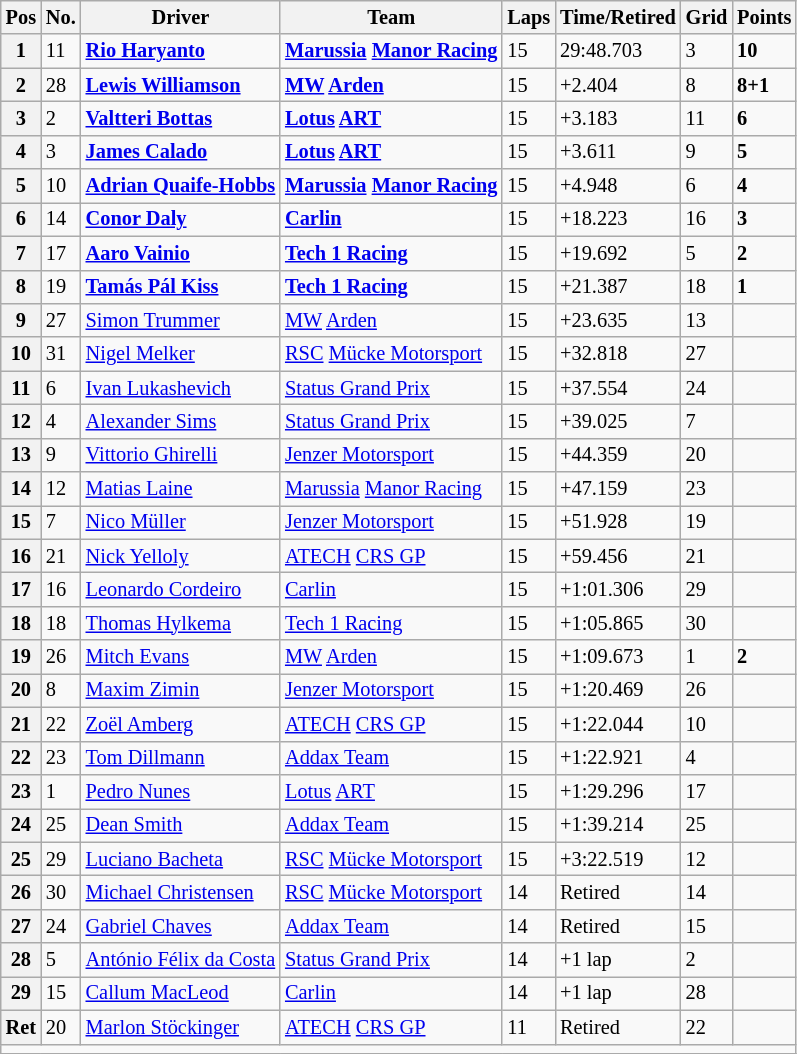<table class="wikitable" style="font-size:85%">
<tr>
<th>Pos</th>
<th>No.</th>
<th>Driver</th>
<th>Team</th>
<th>Laps</th>
<th>Time/Retired</th>
<th>Grid</th>
<th>Points</th>
</tr>
<tr>
<th>1</th>
<td>11</td>
<td> <strong><a href='#'>Rio Haryanto</a></strong></td>
<td><strong><a href='#'>Marussia</a> <a href='#'>Manor Racing</a></strong></td>
<td>15</td>
<td>29:48.703</td>
<td>3</td>
<td><strong>10</strong></td>
</tr>
<tr>
<th>2</th>
<td>28</td>
<td> <strong><a href='#'>Lewis Williamson</a></strong></td>
<td><strong><a href='#'>MW</a> <a href='#'>Arden</a></strong></td>
<td>15</td>
<td>+2.404</td>
<td>8</td>
<td><strong>8+1</strong></td>
</tr>
<tr>
<th>3</th>
<td>2</td>
<td> <strong><a href='#'>Valtteri Bottas</a></strong></td>
<td><strong><a href='#'>Lotus</a> <a href='#'>ART</a></strong></td>
<td>15</td>
<td>+3.183</td>
<td>11</td>
<td><strong>6</strong></td>
</tr>
<tr>
<th>4</th>
<td>3</td>
<td> <strong><a href='#'>James Calado</a></strong></td>
<td><strong><a href='#'>Lotus</a> <a href='#'>ART</a></strong></td>
<td>15</td>
<td>+3.611</td>
<td>9</td>
<td><strong>5</strong></td>
</tr>
<tr>
<th>5</th>
<td>10</td>
<td> <strong><a href='#'>Adrian Quaife-Hobbs</a></strong></td>
<td><strong><a href='#'>Marussia</a> <a href='#'>Manor Racing</a></strong></td>
<td>15</td>
<td>+4.948</td>
<td>6</td>
<td><strong>4</strong></td>
</tr>
<tr>
<th>6</th>
<td>14</td>
<td> <strong><a href='#'>Conor Daly</a></strong></td>
<td><strong><a href='#'>Carlin</a></strong></td>
<td>15</td>
<td>+18.223</td>
<td>16</td>
<td><strong>3</strong></td>
</tr>
<tr>
<th>7</th>
<td>17</td>
<td> <strong><a href='#'>Aaro Vainio</a></strong></td>
<td><strong><a href='#'>Tech 1 Racing</a></strong></td>
<td>15</td>
<td>+19.692</td>
<td>5</td>
<td><strong>2</strong></td>
</tr>
<tr>
<th>8</th>
<td>19</td>
<td> <strong><a href='#'>Tamás Pál Kiss</a></strong></td>
<td><strong><a href='#'>Tech 1 Racing</a></strong></td>
<td>15</td>
<td>+21.387</td>
<td>18</td>
<td><strong>1</strong></td>
</tr>
<tr>
<th>9</th>
<td>27</td>
<td> <a href='#'>Simon Trummer</a></td>
<td><a href='#'>MW</a> <a href='#'>Arden</a></td>
<td>15</td>
<td>+23.635</td>
<td>13</td>
<td></td>
</tr>
<tr>
<th>10</th>
<td>31</td>
<td> <a href='#'>Nigel Melker</a></td>
<td><a href='#'>RSC</a> <a href='#'>Mücke Motorsport</a></td>
<td>15</td>
<td>+32.818</td>
<td>27</td>
<td></td>
</tr>
<tr>
<th>11</th>
<td>6</td>
<td> <a href='#'>Ivan Lukashevich</a></td>
<td><a href='#'>Status Grand Prix</a></td>
<td>15</td>
<td>+37.554</td>
<td>24</td>
<td></td>
</tr>
<tr>
<th>12</th>
<td>4</td>
<td> <a href='#'>Alexander Sims</a></td>
<td><a href='#'>Status Grand Prix</a></td>
<td>15</td>
<td>+39.025</td>
<td>7</td>
<td></td>
</tr>
<tr>
<th>13</th>
<td>9</td>
<td> <a href='#'>Vittorio Ghirelli</a></td>
<td><a href='#'>Jenzer Motorsport</a></td>
<td>15</td>
<td>+44.359</td>
<td>20</td>
<td></td>
</tr>
<tr>
<th>14</th>
<td>12</td>
<td> <a href='#'>Matias Laine</a></td>
<td><a href='#'>Marussia</a> <a href='#'>Manor Racing</a></td>
<td>15</td>
<td>+47.159</td>
<td>23</td>
<td></td>
</tr>
<tr>
<th>15</th>
<td>7</td>
<td> <a href='#'>Nico Müller</a></td>
<td><a href='#'>Jenzer Motorsport</a></td>
<td>15</td>
<td>+51.928</td>
<td>19</td>
<td></td>
</tr>
<tr>
<th>16</th>
<td>21</td>
<td> <a href='#'>Nick Yelloly</a></td>
<td><a href='#'>ATECH</a> <a href='#'>CRS GP</a></td>
<td>15</td>
<td>+59.456</td>
<td>21</td>
<td></td>
</tr>
<tr>
<th>17</th>
<td>16</td>
<td> <a href='#'>Leonardo Cordeiro</a></td>
<td><a href='#'>Carlin</a></td>
<td>15</td>
<td>+1:01.306</td>
<td>29</td>
<td></td>
</tr>
<tr>
<th>18</th>
<td>18</td>
<td> <a href='#'>Thomas Hylkema</a></td>
<td><a href='#'>Tech 1 Racing</a></td>
<td>15</td>
<td>+1:05.865</td>
<td>30</td>
<td></td>
</tr>
<tr>
<th>19</th>
<td>26</td>
<td> <a href='#'>Mitch Evans</a></td>
<td><a href='#'>MW</a> <a href='#'>Arden</a></td>
<td>15</td>
<td>+1:09.673</td>
<td>1</td>
<td><strong>2</strong></td>
</tr>
<tr>
<th>20</th>
<td>8</td>
<td> <a href='#'>Maxim Zimin</a></td>
<td><a href='#'>Jenzer Motorsport</a></td>
<td>15</td>
<td>+1:20.469</td>
<td>26</td>
<td></td>
</tr>
<tr>
<th>21</th>
<td>22</td>
<td> <a href='#'>Zoël Amberg</a></td>
<td><a href='#'>ATECH</a> <a href='#'>CRS GP</a></td>
<td>15</td>
<td>+1:22.044</td>
<td>10</td>
<td></td>
</tr>
<tr>
<th>22</th>
<td>23</td>
<td> <a href='#'>Tom Dillmann</a></td>
<td><a href='#'>Addax Team</a></td>
<td>15</td>
<td>+1:22.921</td>
<td>4</td>
<td></td>
</tr>
<tr>
<th>23</th>
<td>1</td>
<td> <a href='#'>Pedro Nunes</a></td>
<td><a href='#'>Lotus</a> <a href='#'>ART</a></td>
<td>15</td>
<td>+1:29.296</td>
<td>17</td>
<td></td>
</tr>
<tr>
<th>24</th>
<td>25</td>
<td> <a href='#'>Dean Smith</a></td>
<td><a href='#'>Addax Team</a></td>
<td>15</td>
<td>+1:39.214</td>
<td>25</td>
<td></td>
</tr>
<tr>
<th>25</th>
<td>29</td>
<td> <a href='#'>Luciano Bacheta</a></td>
<td><a href='#'>RSC</a> <a href='#'>Mücke Motorsport</a></td>
<td>15</td>
<td>+3:22.519</td>
<td>12</td>
<td></td>
</tr>
<tr>
<th>26</th>
<td>30</td>
<td> <a href='#'>Michael Christensen</a></td>
<td><a href='#'>RSC</a> <a href='#'>Mücke Motorsport</a></td>
<td>14</td>
<td>Retired</td>
<td>14</td>
<td></td>
</tr>
<tr>
<th>27</th>
<td>24</td>
<td> <a href='#'>Gabriel Chaves</a></td>
<td><a href='#'>Addax Team</a></td>
<td>14</td>
<td>Retired</td>
<td>15</td>
<td></td>
</tr>
<tr>
<th>28</th>
<td>5</td>
<td> <a href='#'>António Félix da Costa</a></td>
<td><a href='#'>Status Grand Prix</a></td>
<td>14</td>
<td>+1 lap</td>
<td>2</td>
<td></td>
</tr>
<tr>
<th>29</th>
<td>15</td>
<td> <a href='#'>Callum MacLeod</a></td>
<td><a href='#'>Carlin</a></td>
<td>14</td>
<td>+1 lap</td>
<td>28</td>
<td></td>
</tr>
<tr>
<th>Ret</th>
<td>20</td>
<td> <a href='#'>Marlon Stöckinger</a></td>
<td><a href='#'>ATECH</a> <a href='#'>CRS GP</a></td>
<td>11</td>
<td>Retired</td>
<td>22</td>
<td></td>
</tr>
<tr>
<td colspan=8></td>
</tr>
<tr>
</tr>
</table>
